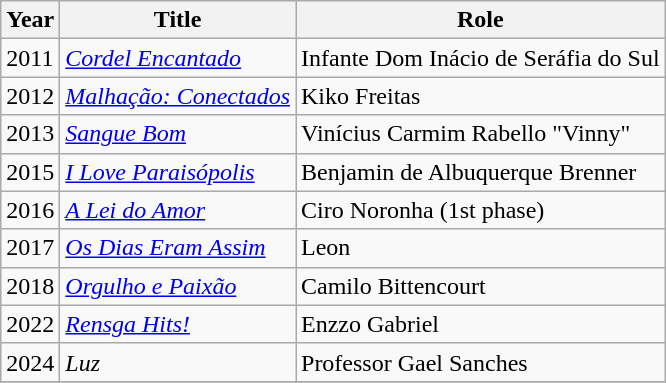<table class="wikitable">
<tr>
<th>Year</th>
<th>Title</th>
<th>Role</th>
</tr>
<tr>
<td>2011</td>
<td><em><a href='#'>Cordel Encantado</a></em></td>
<td>Infante Dom Inácio de Seráfia do Sul</td>
</tr>
<tr>
<td>2012</td>
<td><em><a href='#'>Malhação: Conectados</a></em></td>
<td>Kiko Freitas </td>
</tr>
<tr>
<td>2013</td>
<td><em><a href='#'>Sangue Bom</a></em></td>
<td>Vinícius Carmim Rabello "Vinny" </td>
</tr>
<tr>
<td>2015</td>
<td><em><a href='#'>I Love Paraisópolis</a></em></td>
<td>Benjamin de Albuquerque Brenner</td>
</tr>
<tr>
<td>2016</td>
<td><em><a href='#'>A Lei do Amor</a></em></td>
<td>Ciro Noronha (1st phase) </td>
</tr>
<tr>
<td>2017</td>
<td><em><a href='#'>Os Dias Eram Assim</a></em></td>
<td>Leon</td>
</tr>
<tr>
<td>2018</td>
<td><em><a href='#'>Orgulho e Paixão</a></em></td>
<td>Camilo Bittencourt</td>
</tr>
<tr>
<td>2022</td>
<td><em><a href='#'>Rensga Hits!</a></em></td>
<td>Enzzo Gabriel</td>
</tr>
<tr>
<td>2024</td>
<td><em>Luz</em></td>
<td>Professor Gael Sanches</td>
</tr>
<tr>
</tr>
</table>
